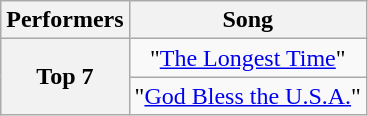<table class="wikitable unsortable" style="text-align:center;">
<tr>
<th scope="col">Performers</th>
<th scope="col">Song</th>
</tr>
<tr>
<th rowspan="2" scope="row">Top 7</th>
<td>"<a href='#'>The Longest Time</a>"</td>
</tr>
<tr>
<td>"<a href='#'>God Bless the U.S.A.</a>"</td>
</tr>
</table>
